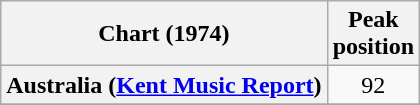<table class="wikitable sortable plainrowheaders" style="text-align:center">
<tr>
<th scope="col">Chart (1974)</th>
<th scope="col">Peak<br>position</th>
</tr>
<tr>
<th scope="row">Australia (<a href='#'>Kent Music Report</a>)</th>
<td>92</td>
</tr>
<tr>
</tr>
<tr>
</tr>
<tr>
</tr>
<tr>
</tr>
<tr>
</tr>
</table>
